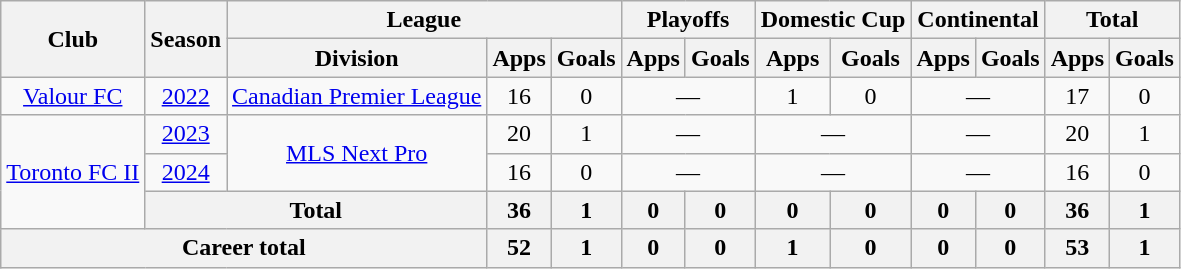<table class="wikitable" style="text-align: center">
<tr>
<th rowspan="2">Club</th>
<th rowspan="2">Season</th>
<th colspan="3">League</th>
<th colspan="2">Playoffs</th>
<th colspan="2">Domestic Cup</th>
<th colspan="2">Continental</th>
<th colspan="2">Total</th>
</tr>
<tr>
<th>Division</th>
<th>Apps</th>
<th>Goals</th>
<th>Apps</th>
<th>Goals</th>
<th>Apps</th>
<th>Goals</th>
<th>Apps</th>
<th>Goals</th>
<th>Apps</th>
<th>Goals</th>
</tr>
<tr>
<td><a href='#'>Valour FC</a></td>
<td><a href='#'>2022</a></td>
<td><a href='#'>Canadian Premier League</a></td>
<td>16</td>
<td>0</td>
<td colspan=2>—</td>
<td>1</td>
<td>0</td>
<td colspan="2">—</td>
<td>17</td>
<td>0</td>
</tr>
<tr>
<td rowspan=3><a href='#'>Toronto FC II</a></td>
<td><a href='#'>2023</a></td>
<td rowspan=2><a href='#'>MLS Next Pro</a></td>
<td>20</td>
<td>1</td>
<td colspan=2>—</td>
<td colspan=2>—</td>
<td colspan="2">—</td>
<td>20</td>
<td>1</td>
</tr>
<tr>
<td><a href='#'>2024</a></td>
<td>16</td>
<td>0</td>
<td colspan=2>—</td>
<td colspan=2>—</td>
<td colspan="2">—</td>
<td>16</td>
<td>0</td>
</tr>
<tr>
<th colspan="2"><strong>Total</strong></th>
<th>36</th>
<th>1</th>
<th>0</th>
<th>0</th>
<th>0</th>
<th>0</th>
<th>0</th>
<th>0</th>
<th>36</th>
<th>1</th>
</tr>
<tr>
<th colspan="3"><strong>Career total</strong></th>
<th>52</th>
<th>1</th>
<th>0</th>
<th>0</th>
<th>1</th>
<th>0</th>
<th>0</th>
<th>0</th>
<th>53</th>
<th>1</th>
</tr>
</table>
